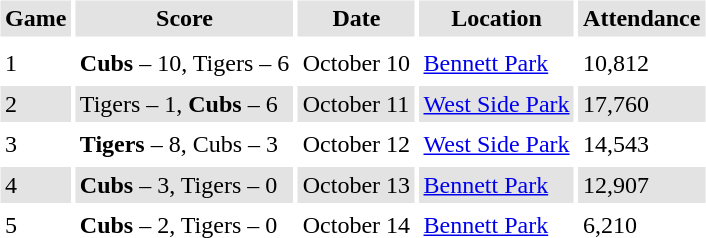<table border="0" cellspacing="3" cellpadding="3">
<tr style="background: #e3e3e3;">
<th>Game</th>
<th>Score</th>
<th>Date</th>
<th>Location</th>
<th>Attendance</th>
</tr>
<tr style="background: #e3e3e3;">
</tr>
<tr>
<td>1</td>
<td><strong>Cubs</strong> – 10, Tigers – 6</td>
<td>October 10</td>
<td><a href='#'>Bennett Park</a></td>
<td>10,812</td>
</tr>
<tr style="background: #e3e3e3;">
<td>2</td>
<td>Tigers – 1, <strong>Cubs</strong> – 6</td>
<td>October 11</td>
<td><a href='#'>West Side Park</a></td>
<td>17,760</td>
</tr>
<tr>
<td>3</td>
<td><strong>Tigers</strong> – 8, Cubs – 3</td>
<td>October 12</td>
<td><a href='#'>West Side Park</a></td>
<td>14,543</td>
</tr>
<tr style="background: #e3e3e3;">
<td>4</td>
<td><strong>Cubs</strong> – 3, Tigers – 0</td>
<td>October 13</td>
<td><a href='#'>Bennett Park</a></td>
<td>12,907</td>
</tr>
<tr>
<td>5</td>
<td><strong>Cubs</strong> – 2, Tigers – 0</td>
<td>October 14</td>
<td><a href='#'>Bennett Park</a></td>
<td>6,210</td>
</tr>
<tr style="background: #e3e3e3;">
</tr>
</table>
